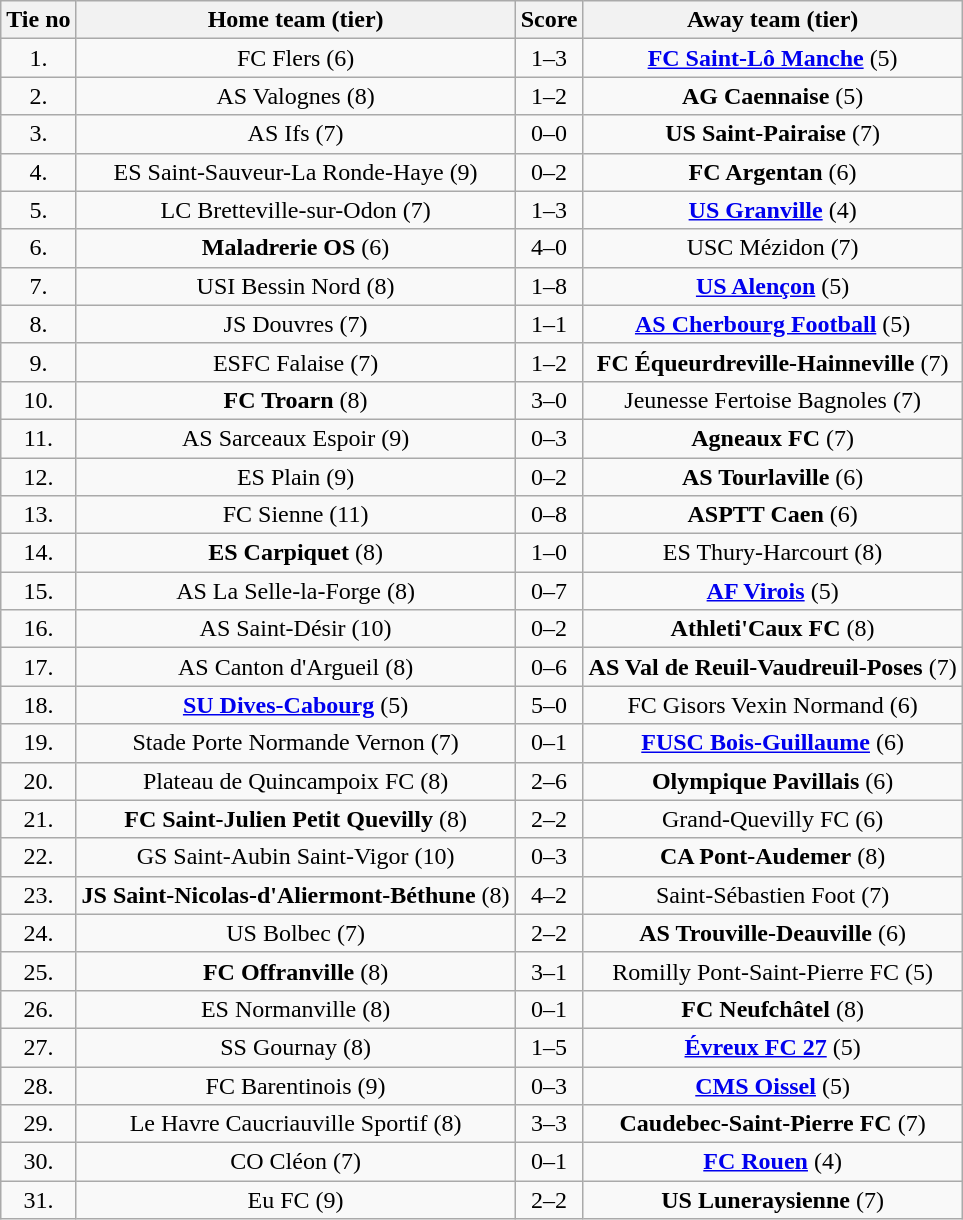<table class="wikitable" style="text-align: center">
<tr>
<th>Tie no</th>
<th>Home team (tier)</th>
<th>Score</th>
<th>Away team (tier)</th>
</tr>
<tr>
<td>1.</td>
<td>FC Flers (6)</td>
<td>1–3</td>
<td><strong><a href='#'>FC Saint-Lô Manche</a></strong> (5)</td>
</tr>
<tr>
<td>2.</td>
<td>AS Valognes (8)</td>
<td>1–2</td>
<td><strong>AG Caennaise</strong> (5)</td>
</tr>
<tr>
<td>3.</td>
<td>AS Ifs (7)</td>
<td>0–0 </td>
<td><strong>US Saint-Pairaise</strong> (7)</td>
</tr>
<tr>
<td>4.</td>
<td>ES Saint-Sauveur-La Ronde-Haye (9)</td>
<td>0–2</td>
<td><strong>FC Argentan</strong> (6)</td>
</tr>
<tr>
<td>5.</td>
<td>LC Bretteville-sur-Odon (7)</td>
<td>1–3</td>
<td><strong><a href='#'>US Granville</a></strong> (4)</td>
</tr>
<tr>
<td>6.</td>
<td><strong>Maladrerie OS</strong> (6)</td>
<td>4–0</td>
<td>USC Mézidon (7)</td>
</tr>
<tr>
<td>7.</td>
<td>USI Bessin Nord (8)</td>
<td>1–8</td>
<td><strong><a href='#'>US Alençon</a></strong> (5)</td>
</tr>
<tr>
<td>8.</td>
<td>JS Douvres (7)</td>
<td>1–1 </td>
<td><strong><a href='#'>AS Cherbourg Football</a></strong> (5)</td>
</tr>
<tr>
<td>9.</td>
<td>ESFC Falaise (7)</td>
<td>1–2</td>
<td><strong>FC Équeurdreville-Hainneville</strong> (7)</td>
</tr>
<tr>
<td>10.</td>
<td><strong>FC Troarn</strong> (8)</td>
<td>3–0</td>
<td>Jeunesse Fertoise Bagnoles (7)</td>
</tr>
<tr>
<td>11.</td>
<td>AS Sarceaux Espoir (9)</td>
<td>0–3</td>
<td><strong>Agneaux FC</strong> (7)</td>
</tr>
<tr>
<td>12.</td>
<td>ES Plain (9)</td>
<td>0–2</td>
<td><strong>AS Tourlaville</strong> (6)</td>
</tr>
<tr>
<td>13.</td>
<td>FC Sienne (11)</td>
<td>0–8</td>
<td><strong>ASPTT Caen</strong> (6)</td>
</tr>
<tr>
<td>14.</td>
<td><strong>ES Carpiquet</strong> (8)</td>
<td>1–0</td>
<td>ES Thury-Harcourt (8)</td>
</tr>
<tr>
<td>15.</td>
<td>AS La Selle-la-Forge (8)</td>
<td>0–7</td>
<td><strong><a href='#'>AF Virois</a></strong> (5)</td>
</tr>
<tr>
<td>16.</td>
<td>AS Saint-Désir (10)</td>
<td>0–2</td>
<td><strong>Athleti'Caux FC</strong> (8)</td>
</tr>
<tr>
<td>17.</td>
<td>AS Canton d'Argueil (8)</td>
<td>0–6</td>
<td><strong>AS Val de Reuil-Vaudreuil-Poses</strong> (7)</td>
</tr>
<tr>
<td>18.</td>
<td><strong><a href='#'>SU Dives-Cabourg</a></strong> (5)</td>
<td>5–0</td>
<td>FC Gisors Vexin Normand (6)</td>
</tr>
<tr>
<td>19.</td>
<td>Stade Porte Normande Vernon (7)</td>
<td>0–1</td>
<td><strong><a href='#'>FUSC Bois-Guillaume</a></strong> (6)</td>
</tr>
<tr>
<td>20.</td>
<td>Plateau de Quincampoix FC (8)</td>
<td>2–6</td>
<td><strong>Olympique Pavillais</strong> (6)</td>
</tr>
<tr>
<td>21.</td>
<td><strong>FC Saint-Julien Petit Quevilly</strong> (8)</td>
<td>2–2 </td>
<td>Grand-Quevilly FC (6)</td>
</tr>
<tr>
<td>22.</td>
<td>GS Saint-Aubin Saint-Vigor (10)</td>
<td>0–3</td>
<td><strong>CA Pont-Audemer</strong> (8)</td>
</tr>
<tr>
<td>23.</td>
<td><strong>JS Saint-Nicolas-d'Aliermont-Béthune</strong> (8)</td>
<td>4–2</td>
<td>Saint-Sébastien Foot (7)</td>
</tr>
<tr>
<td>24.</td>
<td>US Bolbec (7)</td>
<td>2–2 </td>
<td><strong>AS Trouville-Deauville</strong> (6)</td>
</tr>
<tr>
<td>25.</td>
<td><strong>FC Offranville</strong> (8)</td>
<td>3–1</td>
<td>Romilly Pont-Saint-Pierre FC (5)</td>
</tr>
<tr>
<td>26.</td>
<td>ES Normanville (8)</td>
<td>0–1</td>
<td><strong>FC Neufchâtel</strong> (8)</td>
</tr>
<tr>
<td>27.</td>
<td>SS Gournay (8)</td>
<td>1–5</td>
<td><strong><a href='#'>Évreux FC 27</a></strong> (5)</td>
</tr>
<tr>
<td>28.</td>
<td>FC Barentinois (9)</td>
<td>0–3</td>
<td><strong><a href='#'>CMS Oissel</a></strong> (5)</td>
</tr>
<tr>
<td>29.</td>
<td>Le Havre Caucriauville Sportif (8)</td>
<td>3–3 </td>
<td><strong>Caudebec-Saint-Pierre FC</strong> (7)</td>
</tr>
<tr>
<td>30.</td>
<td>CO Cléon (7)</td>
<td>0–1</td>
<td><strong><a href='#'>FC Rouen</a></strong> (4)</td>
</tr>
<tr>
<td>31.</td>
<td>Eu FC (9)</td>
<td>2–2 </td>
<td><strong>US Luneraysienne</strong> (7)</td>
</tr>
</table>
